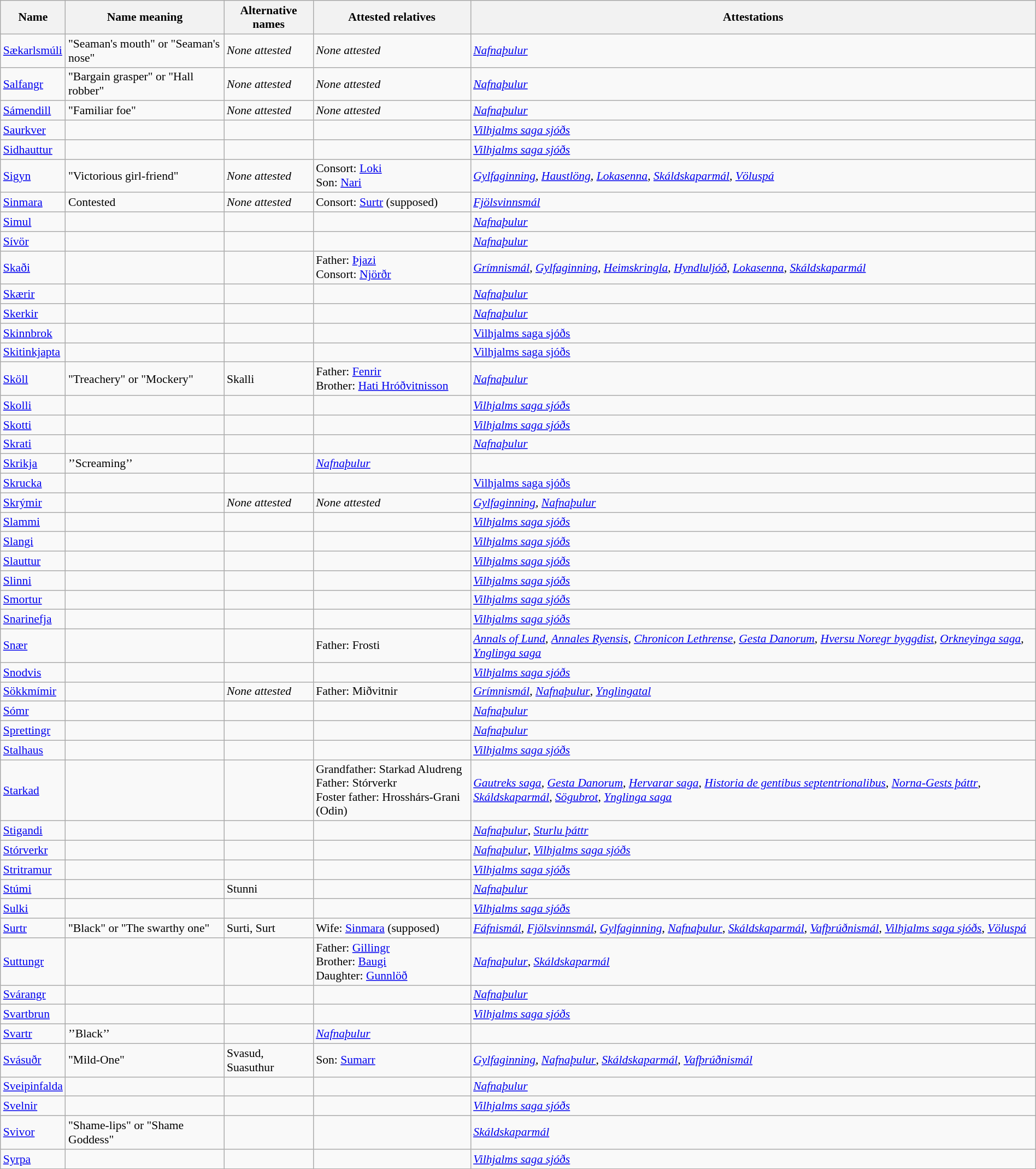<table class="wikitable sortable" style="font-size: 90%; width: 100%">
<tr>
<th>Name</th>
<th>Name meaning</th>
<th>Alternative names</th>
<th>Attested relatives</th>
<th>Attestations</th>
</tr>
<tr>
<td><a href='#'>Sækarlsmúli</a></td>
<td>"Seaman's mouth" or "Seaman's nose"</td>
<td><em>None attested</em></td>
<td><em>None attested</em></td>
<td><em><a href='#'>Nafnaþulur</a></em></td>
</tr>
<tr>
<td><a href='#'>Salfangr</a></td>
<td>"Bargain grasper" or "Hall robber"</td>
<td><em>None attested</em></td>
<td><em>None attested</em></td>
<td><em><a href='#'>Nafnaþulur</a></em></td>
</tr>
<tr>
<td><a href='#'>Sámendill</a></td>
<td>"Familiar foe"</td>
<td><em>None attested</em></td>
<td><em>None attested</em></td>
<td><em><a href='#'>Nafnaþulur</a></em></td>
</tr>
<tr>
<td><a href='#'>Saurkver</a></td>
<td></td>
<td></td>
<td></td>
<td><em><a href='#'>Vilhjalms saga sjóðs</a></em></td>
</tr>
<tr>
<td><a href='#'>Sidhauttur</a></td>
<td></td>
<td></td>
<td></td>
<td><em><a href='#'>Vilhjalms saga sjóðs</a></em></td>
</tr>
<tr>
<td><a href='#'>Sigyn</a></td>
<td>"Victorious girl-friend"</td>
<td><em>None attested</em></td>
<td>Consort: <a href='#'>Loki</a> <br> Son: <a href='#'>Nari</a></td>
<td><em><a href='#'>Gylfaginning</a></em>, <em><a href='#'>Haustlöng</a></em>, <em><a href='#'>Lokasenna</a></em>,  <em><a href='#'>Skáldskaparmál</a></em>,  <em><a href='#'>Völuspá</a></em></td>
</tr>
<tr>
<td><a href='#'>Sinmara</a></td>
<td>Contested</td>
<td><em>None attested</em></td>
<td>Consort: <a href='#'>Surtr</a> (supposed)</td>
<td><em><a href='#'>Fjölsvinnsmál</a></em></td>
</tr>
<tr>
<td><a href='#'>Simul</a></td>
<td></td>
<td></td>
<td></td>
<td><em><a href='#'>Nafnaþulur</a></em></td>
</tr>
<tr>
<td><a href='#'>Sívör</a></td>
<td></td>
<td></td>
<td></td>
<td><em><a href='#'>Nafnaþulur</a></em></td>
</tr>
<tr>
<td><a href='#'>Skaði</a></td>
<td></td>
<td></td>
<td>Father: <a href='#'>Þjazi</a> <br> Consort: <a href='#'>Njörðr</a></td>
<td><em><a href='#'>Grímnismál</a></em>, <em><a href='#'>Gylfaginning</a></em>, <em><a href='#'>Heimskringla</a></em>, <em><a href='#'>Hyndluljóð</a></em>, <em><a href='#'>Lokasenna</a></em>, <em><a href='#'>Skáldskaparmál</a></em></td>
</tr>
<tr>
<td><a href='#'>Skærir</a></td>
<td></td>
<td></td>
<td></td>
<td><em><a href='#'>Nafnaþulur</a></em></td>
</tr>
<tr>
<td><a href='#'>Skerkir</a></td>
<td></td>
<td></td>
<td></td>
<td><em><a href='#'>Nafnaþulur</a></em></td>
</tr>
<tr>
<td><a href='#'>Skinnbrok</a></td>
<td></td>
<td></td>
<td></td>
<td><a href='#'>Vilhjalms saga sjóðs</a></td>
</tr>
<tr>
<td><a href='#'>Skitinkjapta</a></td>
<td></td>
<td></td>
<td></td>
<td><a href='#'>Vilhjalms saga sjóðs</a></td>
</tr>
<tr>
<td><a href='#'>Sköll</a></td>
<td>"Treachery" or "Mockery"</td>
<td>Skalli</td>
<td>Father: <a href='#'>Fenrir</a> <br> Brother: <a href='#'>Hati Hróðvitnisson</a></td>
<td><em><a href='#'>Nafnaþulur</a></em></td>
</tr>
<tr>
<td><a href='#'>Skolli</a></td>
<td></td>
<td></td>
<td></td>
<td><em><a href='#'>Vilhjalms saga sjóðs</a></em></td>
</tr>
<tr>
<td><a href='#'>Skotti</a></td>
<td></td>
<td></td>
<td></td>
<td><em><a href='#'>Vilhjalms saga sjóðs</a></em></td>
</tr>
<tr>
<td><a href='#'>Skrati</a></td>
<td></td>
<td></td>
<td></td>
<td><em><a href='#'>Nafnaþulur</a></em></td>
</tr>
<tr>
<td><a href='#'>Skrikja</a></td>
<td>’’Screaming’’</td>
<td></td>
<td><em><a href='#'>Nafnaþulur</a></em></td>
</tr>
<tr>
<td><a href='#'>Skrucka</a></td>
<td></td>
<td></td>
<td></td>
<td><a href='#'>Vilhjalms saga sjóðs</a></td>
</tr>
<tr>
<td><a href='#'>Skrýmir</a></td>
<td></td>
<td><em>None attested</em></td>
<td><em>None attested</em></td>
<td><em><a href='#'>Gylfaginning</a></em>, <em><a href='#'>Nafnaþulur</a></em></td>
</tr>
<tr>
<td><a href='#'>Slammi</a></td>
<td></td>
<td></td>
<td></td>
<td><em><a href='#'>Vilhjalms saga sjóðs</a></em></td>
</tr>
<tr>
<td><a href='#'>Slangi</a></td>
<td></td>
<td></td>
<td></td>
<td><em><a href='#'>Vilhjalms saga sjóðs</a></em></td>
</tr>
<tr>
<td><a href='#'>Slauttur</a></td>
<td></td>
<td></td>
<td></td>
<td><em><a href='#'>Vilhjalms saga sjóðs</a></em></td>
</tr>
<tr>
<td><a href='#'>Slinni</a></td>
<td></td>
<td></td>
<td></td>
<td><em><a href='#'>Vilhjalms saga sjóðs</a></em></td>
</tr>
<tr>
<td><a href='#'>Smortur</a></td>
<td></td>
<td></td>
<td></td>
<td><em><a href='#'>Vilhjalms saga sjóðs</a></em></td>
</tr>
<tr>
<td><a href='#'>Snarinefja</a></td>
<td></td>
<td></td>
<td></td>
<td><em><a href='#'>Vilhjalms saga sjóðs</a></em></td>
</tr>
<tr>
<td><a href='#'>Snær</a></td>
<td></td>
<td></td>
<td>Father: Frosti</td>
<td><em><a href='#'>Annals of Lund</a></em>, <em><a href='#'>Annales Ryensis</a></em>, <em><a href='#'>Chronicon Lethrense</a></em>, <em><a href='#'>Gesta Danorum</a></em>, <em><a href='#'>Hversu Noregr byggdist</a></em>, <em><a href='#'>Orkneyinga saga</a></em>, <em><a href='#'>Ynglinga saga</a></em></td>
</tr>
<tr>
<td><a href='#'>Snodvis</a></td>
<td></td>
<td></td>
<td></td>
<td><em><a href='#'>Vilhjalms saga sjóðs</a></em></td>
</tr>
<tr>
<td><a href='#'>Sökkmímir</a></td>
<td></td>
<td><em>None attested</em></td>
<td>Father: Miðvitnir</td>
<td><em><a href='#'>Grímnismál</a></em>, <em><a href='#'>Nafnaþulur</a></em>, <em><a href='#'>Ynglingatal</a></em></td>
</tr>
<tr>
<td><a href='#'>Sómr</a></td>
<td></td>
<td></td>
<td></td>
<td><em><a href='#'>Nafnaþulur</a></em></td>
</tr>
<tr>
<td><a href='#'>Sprettingr</a></td>
<td></td>
<td></td>
<td></td>
<td><em><a href='#'>Nafnaþulur</a></em></td>
</tr>
<tr>
<td><a href='#'>Stalhaus</a></td>
<td></td>
<td></td>
<td></td>
<td><em><a href='#'>Vilhjalms saga sjóðs</a></em></td>
</tr>
<tr>
<td><a href='#'>Starkad</a></td>
<td></td>
<td></td>
<td>Grandfather: Starkad Aludreng <br> Father: Stórverkr <br> Foster father: Hrosshárs-Grani (Odin)</td>
<td><em><a href='#'>Gautreks saga</a></em>, <em><a href='#'>Gesta Danorum</a></em>, <em><a href='#'>Hervarar saga</a></em>, <em><a href='#'>Historia de gentibus septentrionalibus</a></em>,  <em><a href='#'>Norna-Gests þáttr</a></em>,  <em><a href='#'>Skáldskaparmál</a></em>, <em><a href='#'>Sögubrot</a></em>, <em><a href='#'>Ynglinga saga</a></em></td>
</tr>
<tr>
<td><a href='#'>Stigandi</a></td>
<td></td>
<td></td>
<td></td>
<td><em><a href='#'>Nafnaþulur</a></em>, <em><a href='#'>Sturlu þáttr</a></em></td>
</tr>
<tr>
<td><a href='#'>Stórverkr</a></td>
<td></td>
<td></td>
<td></td>
<td><em><a href='#'>Nafnaþulur</a></em>, <em><a href='#'>Vilhjalms saga sjóðs</a></em></td>
</tr>
<tr>
<td><a href='#'>Stritramur</a></td>
<td></td>
<td></td>
<td></td>
<td><em><a href='#'>Vilhjalms saga sjóðs</a></em></td>
</tr>
<tr>
<td><a href='#'>Stúmi</a></td>
<td></td>
<td>Stunni</td>
<td></td>
<td><em><a href='#'>Nafnaþulur</a></em></td>
</tr>
<tr>
<td><a href='#'>Sulki</a></td>
<td></td>
<td></td>
<td></td>
<td><em><a href='#'>Vilhjalms saga sjóðs</a></em></td>
</tr>
<tr>
<td><a href='#'>Surtr</a></td>
<td>"Black" or "The swarthy one"</td>
<td>Surti, Surt</td>
<td>Wife: <a href='#'>Sinmara</a> (supposed)</td>
<td><em><a href='#'>Fáfnismál</a></em>, <em><a href='#'>Fjölsvinnsmál</a></em>, <em><a href='#'>Gylfaginning</a></em>, <em><a href='#'>Nafnaþulur</a></em>, <em><a href='#'>Skáldskaparmál</a></em>, <em><a href='#'>Vafþrúðnismál</a></em>, <em><a href='#'>Vilhjalms saga sjóðs</a></em>, <em><a href='#'>Völuspá</a></em></td>
</tr>
<tr>
<td><a href='#'>Suttungr</a></td>
<td></td>
<td></td>
<td>Father: <a href='#'>Gillingr</a> <br> Brother: <a href='#'>Baugi</a> <br> Daughter: <a href='#'>Gunnlöð</a></td>
<td><em><a href='#'>Nafnaþulur</a></em>, <em><a href='#'>Skáldskaparmál</a></em></td>
</tr>
<tr>
<td><a href='#'>Svárangr</a></td>
<td></td>
<td></td>
<td></td>
<td><em><a href='#'>Nafnaþulur</a></em></td>
</tr>
<tr>
<td><a href='#'>Svartbrun</a></td>
<td></td>
<td></td>
<td></td>
<td><em><a href='#'>Vilhjalms saga sjóðs</a></em></td>
</tr>
<tr>
<td><a href='#'>Svartr</a></td>
<td>’’Black’’</td>
<td></td>
<td><em><a href='#'>Nafnaþulur</a></em></td>
</tr>
<tr>
<td><a href='#'>Svásuðr</a></td>
<td>"Mild-One"</td>
<td>Svasud, Suasuthur</td>
<td>Son: <a href='#'>Sumarr</a></td>
<td><em><a href='#'>Gylfaginning</a></em>, <em><a href='#'>Nafnaþulur</a></em>, <em><a href='#'>Skáldskaparmál</a></em>, <em><a href='#'>Vafþrúðnismál</a></em></td>
</tr>
<tr>
<td><a href='#'>Sveipinfalda</a></td>
<td></td>
<td></td>
<td></td>
<td><em><a href='#'>Nafnaþulur</a></em></td>
</tr>
<tr>
<td><a href='#'>Svelnir</a></td>
<td></td>
<td></td>
<td></td>
<td><em><a href='#'>Vilhjalms saga sjóðs</a></em></td>
</tr>
<tr>
<td><a href='#'>Svivor</a></td>
<td>"Shame-lips" or "Shame Goddess"</td>
<td></td>
<td></td>
<td><em><a href='#'>Skáldskaparmál</a></em></td>
</tr>
<tr>
<td><a href='#'>Syrpa</a></td>
<td></td>
<td></td>
<td></td>
<td><em><a href='#'>Vilhjalms saga sjóðs</a></em></td>
</tr>
</table>
